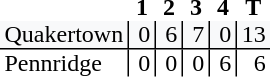<table style="border-collapse: collapse;">
<tr>
<th style="text-align: left;"></th>
<th style="text-align: center; padding: 0px 3px 0px 3px; width:12px;">1</th>
<th style="text-align: center; padding: 0px 3px 0px 3px; width:12px;">2</th>
<th style="text-align: center; padding: 0px 3px 0px 3px; width:12px;">3</th>
<th style="text-align: center; padding: 0px 3px 0px 3px; width:12px;">4</th>
<th style="text-align: center; padding: 0px 3px 0px 3px; width:12px;">T</th>
</tr>
<tr>
<td style="background: #f8f9fa; text-align: left; border-bottom: 1px solid black; padding: 0px 3px 0px 3px;">Quakertown</td>
<td style="background: #f8f9fa; border-left: 1px solid black; border-bottom: 1px solid black; text-align: right; padding: 0px 3px 0px 3px;">0</td>
<td style="background: #f8f9fa; border-left: 1px solid black; border-bottom: 1px solid black; text-align: right; padding: 0px 3px 0px 3px;">6</td>
<td style="background: #f8f9fa; border-left: 1px solid black; border-bottom: 1px solid black; text-align: right; padding: 0px 3px 0px 3px;">7</td>
<td style="background: #f8f9fa; border-left: 1px solid black; border-bottom: 1px solid black; text-align: right; padding: 0px 3px 0px 3px;">0</td>
<td style="background: #f8f9fa; border-left: 1px solid black; border-bottom: 1px solid black; text-align: right; padding: 0px 3px 0px 3px;">13</td>
</tr>
<tr>
<td style="text-align: left; padding: 0px 3px 0px 3px;">Pennridge</td>
<td style="border-left: 1px solid black; text-align: right; padding: 0px 3px 0px 3px;">0</td>
<td style="border-left: 1px solid black; text-align: right; padding: 0px 3px 0px 3px;">0</td>
<td style="border-left: 1px solid black; text-align: right; padding: 0px 3px 0px 3px;">0</td>
<td style="border-left: 1px solid black; text-align: right; padding: 0px 3px 0px 3px;">6</td>
<td style="border-left: 1px solid black; text-align: right; padding: 0px 3px 0px 3px;">6</td>
</tr>
</table>
